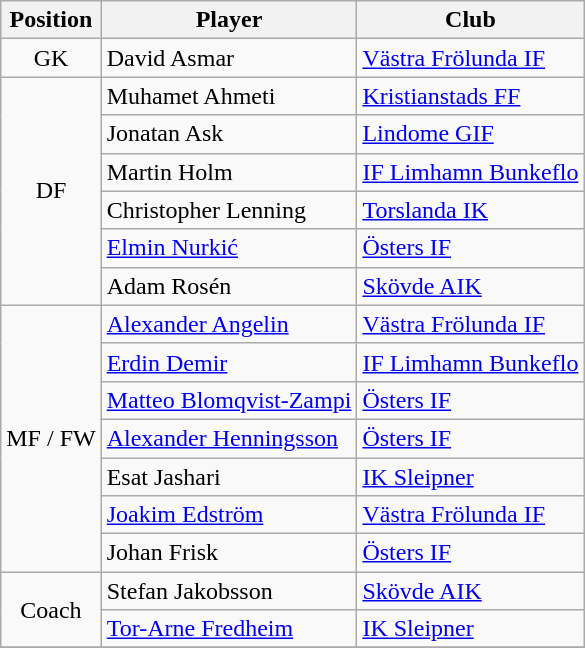<table class="wikitable" style="text-align:center;float:left;margin-right:1em;">
<tr>
<th>Position</th>
<th>Player</th>
<th>Club</th>
</tr>
<tr>
<td>GK</td>
<td align="left"> David Asmar</td>
<td align="left"><a href='#'>Västra Frölunda IF</a></td>
</tr>
<tr>
<td rowspan="6">DF</td>
<td align="left"> Muhamet Ahmeti</td>
<td align="left"><a href='#'>Kristianstads FF</a></td>
</tr>
<tr>
<td align="left"> Jonatan Ask</td>
<td align="left"><a href='#'>Lindome GIF</a></td>
</tr>
<tr>
<td align="left"> Martin Holm</td>
<td align="left"><a href='#'>IF Limhamn Bunkeflo</a></td>
</tr>
<tr>
<td align="left"> Christopher Lenning</td>
<td align="left"><a href='#'>Torslanda IK</a></td>
</tr>
<tr>
<td align="left"> <a href='#'>Elmin Nurkić</a></td>
<td align="left"><a href='#'>Östers IF</a></td>
</tr>
<tr>
<td align="left"> Adam Rosén</td>
<td align="left"><a href='#'>Skövde AIK</a></td>
</tr>
<tr>
<td rowspan="7">MF / FW</td>
<td align="left"> <a href='#'>Alexander Angelin</a></td>
<td align="left"><a href='#'>Västra Frölunda IF</a></td>
</tr>
<tr>
<td align="left"> <a href='#'>Erdin Demir</a></td>
<td align="left"><a href='#'>IF Limhamn Bunkeflo</a></td>
</tr>
<tr>
<td align="left"> <a href='#'>Matteo Blomqvist-Zampi</a></td>
<td align="left"><a href='#'>Östers IF</a></td>
</tr>
<tr>
<td align="left"> <a href='#'>Alexander Henningsson</a></td>
<td align="left"><a href='#'>Östers IF</a></td>
</tr>
<tr>
<td align="left"> Esat Jashari</td>
<td align="left"><a href='#'>IK Sleipner</a></td>
</tr>
<tr>
<td align="left"> <a href='#'>Joakim Edström</a></td>
<td align="left"><a href='#'>Västra Frölunda IF</a></td>
</tr>
<tr>
<td align="left"> Johan Frisk</td>
<td align="left"><a href='#'>Östers IF</a></td>
</tr>
<tr>
<td rowspan="2">Coach</td>
<td align="left"> Stefan Jakobsson</td>
<td align="left"><a href='#'>Skövde AIK</a></td>
</tr>
<tr>
<td align="left"> <a href='#'>Tor-Arne Fredheim</a></td>
<td align="left"><a href='#'>IK Sleipner</a></td>
</tr>
<tr>
</tr>
</table>
